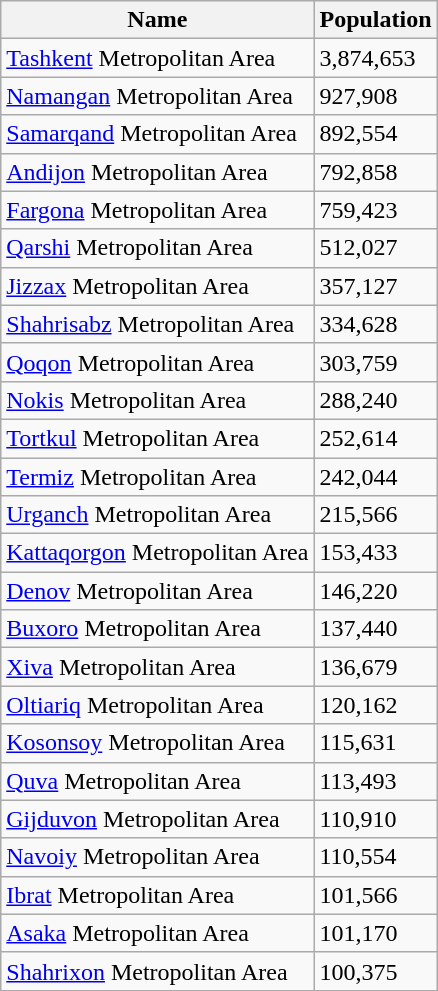<table class="wikitable sortable">
<tr>
<th>Name</th>
<th>Population</th>
</tr>
<tr>
<td><a href='#'>Tashkent</a> Metropolitan Area</td>
<td>3,874,653</td>
</tr>
<tr>
<td><a href='#'>Namangan</a> Metropolitan Area</td>
<td>927,908</td>
</tr>
<tr>
<td><a href='#'>Samarqand</a> Metropolitan Area</td>
<td>892,554</td>
</tr>
<tr>
<td><a href='#'>Andijon</a> Metropolitan Area</td>
<td>792,858</td>
</tr>
<tr>
<td><a href='#'>Fargona</a> Metropolitan Area</td>
<td>759,423</td>
</tr>
<tr>
<td><a href='#'>Qarshi</a> Metropolitan Area</td>
<td>512,027</td>
</tr>
<tr>
<td><a href='#'>Jizzax</a> Metropolitan Area</td>
<td>357,127</td>
</tr>
<tr>
<td><a href='#'>Shahrisabz</a> Metropolitan Area</td>
<td>334,628</td>
</tr>
<tr>
<td><a href='#'>Qoqon</a> Metropolitan Area</td>
<td>303,759</td>
</tr>
<tr>
<td><a href='#'>Nokis</a> Metropolitan Area</td>
<td>288,240</td>
</tr>
<tr>
<td><a href='#'>Tortkul</a> Metropolitan Area</td>
<td>252,614</td>
</tr>
<tr>
<td><a href='#'>Termiz</a> Metropolitan Area</td>
<td>242,044</td>
</tr>
<tr>
<td><a href='#'>Urganch</a> Metropolitan Area</td>
<td>215,566</td>
</tr>
<tr>
<td><a href='#'>Kattaqorgon</a> Metropolitan Area</td>
<td>153,433</td>
</tr>
<tr>
<td><a href='#'>Denov</a> Metropolitan Area</td>
<td>146,220</td>
</tr>
<tr>
<td><a href='#'>Buxoro</a> Metropolitan Area</td>
<td>137,440</td>
</tr>
<tr>
<td><a href='#'>Xiva</a> Metropolitan Area</td>
<td>136,679</td>
</tr>
<tr>
<td><a href='#'>Oltiariq</a> Metropolitan Area</td>
<td>120,162</td>
</tr>
<tr>
<td><a href='#'>Kosonsoy</a> Metropolitan Area</td>
<td>115,631</td>
</tr>
<tr>
<td><a href='#'>Quva</a> Metropolitan Area</td>
<td>113,493</td>
</tr>
<tr>
<td><a href='#'>Gijduvon</a> Metropolitan Area</td>
<td>110,910</td>
</tr>
<tr>
<td><a href='#'>Navoiy</a> Metropolitan Area</td>
<td>110,554</td>
</tr>
<tr>
<td><a href='#'>Ibrat</a> Metropolitan Area</td>
<td>101,566</td>
</tr>
<tr>
<td><a href='#'>Asaka</a> Metropolitan Area</td>
<td>101,170</td>
</tr>
<tr>
<td><a href='#'>Shahrixon</a> Metropolitan Area</td>
<td>100,375</td>
</tr>
</table>
